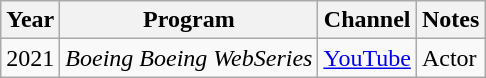<table class="wikitable sortable">
<tr>
<th>Year</th>
<th>Program</th>
<th>Channel</th>
<th>Notes</th>
</tr>
<tr>
<td>2021</td>
<td><em>Boeing Boeing WebSeries</em></td>
<td><a href='#'>YouTube</a></td>
<td>Actor</td>
</tr>
</table>
